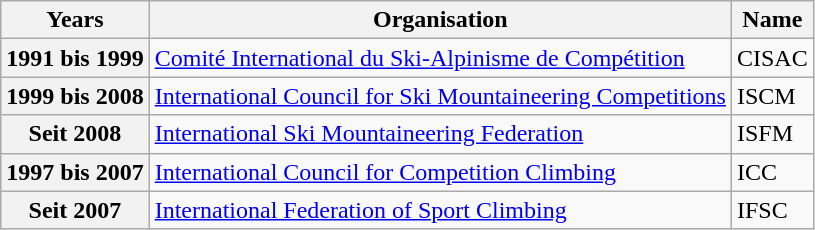<table class="wikitable zebra sortable">
<tr>
<th>Years</th>
<th>Organisation</th>
<th>Name</th>
</tr>
<tr>
<th>1991 bis 1999</th>
<td><a href='#'>Comité International du Ski-Alpinisme de Compétition</a></td>
<td>CISAC</td>
</tr>
<tr>
<th>1999 bis 2008</th>
<td><a href='#'>International Council for Ski Mountaineering Competitions</a></td>
<td>ISCM</td>
</tr>
<tr>
<th>Seit 2008</th>
<td><a href='#'>International Ski Mountaineering Federation</a></td>
<td>ISFM</td>
</tr>
<tr>
<th>1997 bis 2007</th>
<td><a href='#'>International Council for Competition Climbing</a></td>
<td>ICC</td>
</tr>
<tr>
<th>Seit 2007</th>
<td><a href='#'>International Federation of Sport Climbing</a></td>
<td>IFSC</td>
</tr>
</table>
